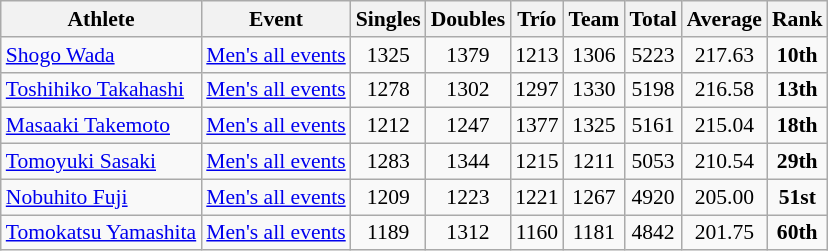<table class="wikitable" border="1" style="font-size:90%">
<tr>
<th>Athlete</th>
<th>Event</th>
<th>Singles</th>
<th>Doubles</th>
<th>Trío</th>
<th>Team</th>
<th>Total</th>
<th>Average</th>
<th>Rank</th>
</tr>
<tr>
<td><a href='#'>Shogo Wada</a></td>
<td><a href='#'>Men's all events</a></td>
<td align=center>1325</td>
<td align=center>1379</td>
<td align=center>1213</td>
<td align=center>1306</td>
<td align=center>5223</td>
<td align=center>217.63</td>
<td align=center><strong>10th</strong></td>
</tr>
<tr>
<td><a href='#'>Toshihiko Takahashi</a></td>
<td><a href='#'>Men's all events</a></td>
<td align=center>1278</td>
<td align=center>1302</td>
<td align=center>1297</td>
<td align=center>1330</td>
<td align=center>5198</td>
<td align=center>216.58</td>
<td align=center><strong>13th</strong></td>
</tr>
<tr>
<td><a href='#'>Masaaki Takemoto</a></td>
<td><a href='#'>Men's all events</a></td>
<td align=center>1212</td>
<td align=center>1247</td>
<td align=center>1377</td>
<td align=center>1325</td>
<td align=center>5161</td>
<td align=center>215.04</td>
<td align=center><strong>18th</strong></td>
</tr>
<tr>
<td><a href='#'>Tomoyuki Sasaki</a></td>
<td><a href='#'>Men's all events</a></td>
<td align=center>1283</td>
<td align=center>1344</td>
<td align=center>1215</td>
<td align=center>1211</td>
<td align=center>5053</td>
<td align=center>210.54</td>
<td align=center><strong>29th</strong></td>
</tr>
<tr>
<td><a href='#'>Nobuhito Fuji</a></td>
<td><a href='#'>Men's all events</a></td>
<td align=center>1209</td>
<td align=center>1223</td>
<td align=center>1221</td>
<td align=center>1267</td>
<td align=center>4920</td>
<td align=center>205.00</td>
<td align=center><strong>51st</strong></td>
</tr>
<tr>
<td><a href='#'>Tomokatsu Yamashita</a></td>
<td><a href='#'>Men's all events</a></td>
<td align=center>1189</td>
<td align=center>1312</td>
<td align=center>1160</td>
<td align=center>1181</td>
<td align=center>4842</td>
<td align=center>201.75</td>
<td align=center><strong>60th</strong></td>
</tr>
</table>
